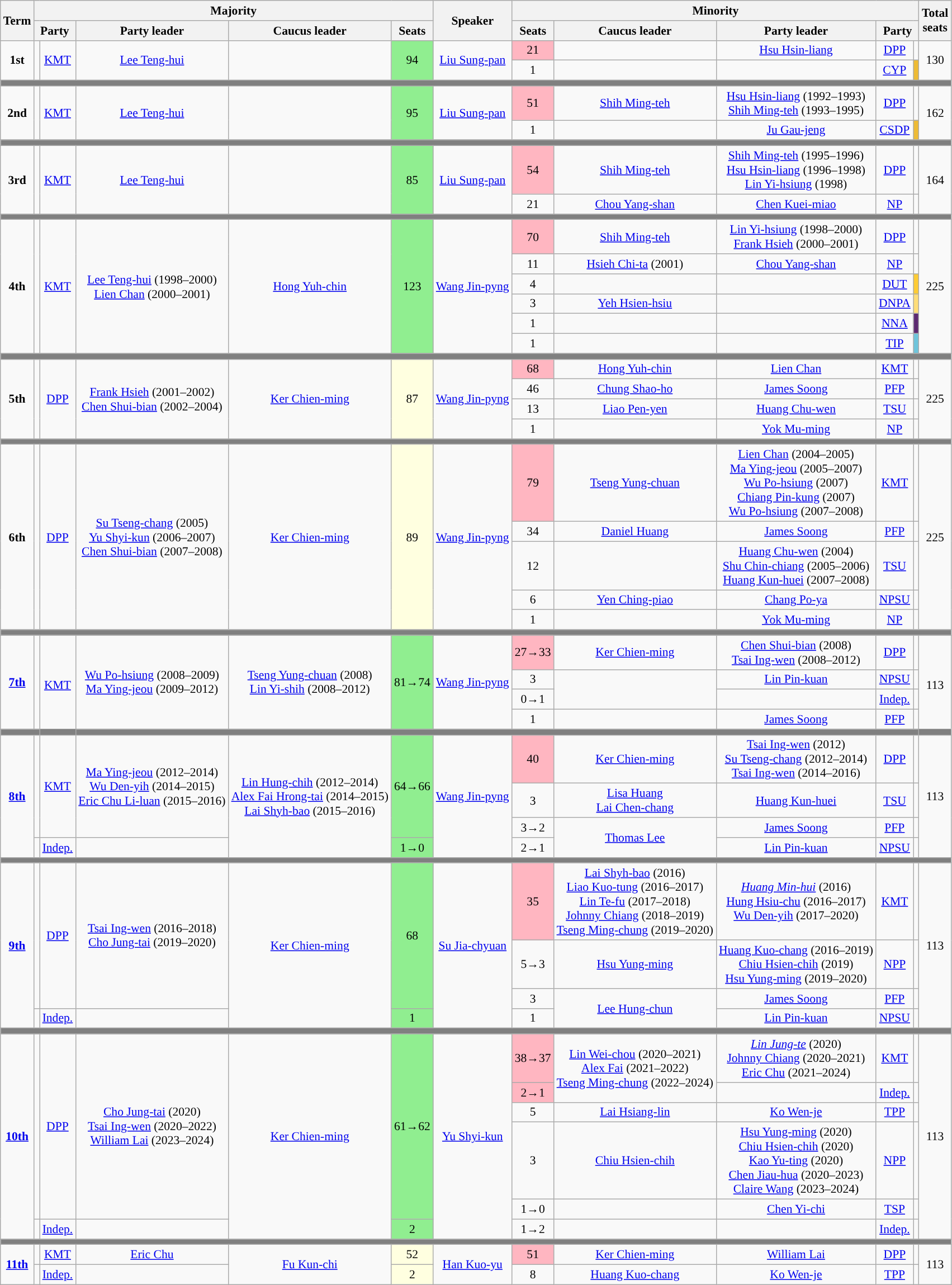<table class=wikitable style="font-size:90%;text-align:center;">
<tr>
<th rowspan=2>Term</th>
<th colspan=5>Majority</th>
<th rowspan=2>Speaker</th>
<th colspan=5>Minority</th>
<th rowspan=2>Total<br>seats</th>
</tr>
<tr>
<th colspan=2>Party</th>
<th>Party leader</th>
<th>Caucus leader</th>
<th>Seats</th>
<th>Seats</th>
<th>Caucus leader</th>
<th>Party leader</th>
<th colspan=2>Party</th>
</tr>
<tr>
<td rowspan=2 align=center><strong>1st</strong><br></td>
<td rowspan=2 style="background: "></td>
<td rowspan=2><a href='#'>KMT</a></td>
<td rowspan=2><a href='#'>Lee Teng-hui</a></td>
<td rowspan=2></td>
<td rowspan=2 style="background:lightgreen;">94</td>
<td rowspan=2><a href='#'>Liu Sung-pan</a></td>
<td style="background:lightpink;">21</td>
<td></td>
<td><a href='#'>Hsu Hsin-liang</a></td>
<td><a href='#'>DPP</a></td>
<td style="background: "></td>
<td rowspan=2>130</td>
</tr>
<tr>
<td>1</td>
<td></td>
<td></td>
<td><a href='#'>CYP</a></td>
<td style="background: #EEBB33;"></td>
</tr>
<tr>
<td bgcolor=grey colspan=13></td>
</tr>
<tr>
<td rowspan=2 align=center><strong>2nd</strong></td>
<td rowspan=2 style="background: "></td>
<td rowspan=2><a href='#'>KMT</a></td>
<td rowspan=2><a href='#'>Lee Teng-hui</a></td>
<td rowspan=2></td>
<td rowspan=2 style="background:lightgreen;">95</td>
<td rowspan=2><a href='#'>Liu Sung-pan</a></td>
<td style="background:lightpink;">51</td>
<td><a href='#'>Shih Ming-teh</a></td>
<td><a href='#'>Hsu Hsin-liang</a> (1992–1993)<br><a href='#'>Shih Ming-teh</a> (1993–1995)</td>
<td><a href='#'>DPP</a></td>
<td style="background: "></td>
<td rowspan=2>162</td>
</tr>
<tr>
<td>1</td>
<td></td>
<td><a href='#'>Ju Gau-jeng</a></td>
<td><a href='#'>CSDP</a></td>
<td style="background: #EEBB33;"></td>
</tr>
<tr>
<td bgcolor=grey colspan =13></td>
</tr>
<tr>
<td rowspan=2><strong>3rd</strong></td>
<td rowspan=2 style="background: "></td>
<td rowspan=2><a href='#'>KMT</a></td>
<td rowspan=2><a href='#'>Lee Teng-hui</a></td>
<td rowspan=2></td>
<td rowspan=2 style="background:lightgreen;">85</td>
<td rowspan=2><a href='#'>Liu Sung-pan</a></td>
<td style="background:lightpink;">54</td>
<td><a href='#'>Shih Ming-teh</a></td>
<td><a href='#'>Shih Ming-teh</a> (1995–1996)<br><a href='#'>Hsu Hsin-liang</a> (1996–1998)<br><a href='#'>Lin Yi-hsiung</a> (1998)</td>
<td><a href='#'>DPP</a></td>
<td style="background: "></td>
<td rowspan=2>164</td>
</tr>
<tr>
<td>21</td>
<td><a href='#'>Chou Yang-shan</a></td>
<td><a href='#'>Chen Kuei-miao</a></td>
<td><a href='#'>NP</a></td>
<td style="background: "></td>
</tr>
<tr>
<td bgcolor=grey colspan=13></td>
</tr>
<tr>
<td rowspan=6><strong>4th</strong></td>
<td rowspan=6 style="background: "></td>
<td rowspan=6><a href='#'>KMT</a></td>
<td rowspan=6><a href='#'>Lee Teng-hui</a> (1998–2000)<br><a href='#'>Lien Chan</a> (2000–2001)</td>
<td rowspan=6><a href='#'>Hong Yuh-chin</a></td>
<td rowspan=6 style="background:lightgreen;">123</td>
<td rowspan=6><a href='#'>Wang Jin-pyng</a></td>
<td style="background:lightpink;">70</td>
<td><a href='#'>Shih Ming-teh</a></td>
<td><a href='#'>Lin Yi-hsiung</a> (1998–2000)<br><a href='#'>Frank Hsieh</a> (2000–2001)</td>
<td><a href='#'>DPP</a></td>
<td style="background: "></td>
<td rowspan=6>225</td>
</tr>
<tr>
<td>11</td>
<td><a href='#'>Hsieh Chi-ta</a> (2001)</td>
<td><a href='#'>Chou Yang-shan</a></td>
<td><a href='#'>NP</a></td>
<td style="background: "></td>
</tr>
<tr>
<td>4</td>
<td></td>
<td></td>
<td><a href='#'>DUT</a></td>
<td style="background: #FFCC33;"></td>
</tr>
<tr>
<td>3</td>
<td><a href='#'>Yeh Hsien-hsiu</a></td>
<td></td>
<td><a href='#'>DNPA</a></td>
<td style="background: #FFDD77;"></td>
</tr>
<tr>
<td>1</td>
<td></td>
<td></td>
<td><a href='#'>NNA</a></td>
<td style="background: #5d2971;"></td>
</tr>
<tr>
<td>1</td>
<td></td>
<td></td>
<td><a href='#'>TIP</a></td>
<td style="background: #6EC5DC;"></td>
</tr>
<tr>
<td bgcolor=grey colspan=13></td>
</tr>
<tr>
<td rowspan=4><strong>5th</strong></td>
<td rowspan=4 style="background: "></td>
<td rowspan=4><a href='#'>DPP</a></td>
<td rowspan=4><a href='#'>Frank Hsieh</a> (2001–2002)<br><a href='#'>Chen Shui-bian</a> (2002–2004)</td>
<td rowspan=4><a href='#'>Ker Chien-ming</a></td>
<td rowspan=4 style="background:lightyellow;">87</td>
<td rowspan=4><a href='#'>Wang Jin-pyng</a></td>
<td style="background:lightpink;">68</td>
<td><a href='#'>Hong Yuh-chin</a></td>
<td><a href='#'>Lien Chan</a></td>
<td><a href='#'>KMT</a></td>
<td style="background: "></td>
<td rowspan=4>225</td>
</tr>
<tr>
<td>46</td>
<td><a href='#'>Chung Shao-ho</a></td>
<td><a href='#'>James Soong</a></td>
<td><a href='#'>PFP</a></td>
<td style="background: "></td>
</tr>
<tr>
<td>13</td>
<td><a href='#'>Liao Pen-yen</a></td>
<td><a href='#'>Huang Chu-wen</a></td>
<td><a href='#'>TSU</a></td>
<td style="background: "></td>
</tr>
<tr>
<td>1</td>
<td></td>
<td><a href='#'>Yok Mu-ming</a></td>
<td><a href='#'>NP</a></td>
<td style="background: "></td>
</tr>
<tr>
<td bgcolor=grey colspan=13></td>
</tr>
<tr>
<td rowspan=5><strong>6th</strong></td>
<td rowspan=5 style="background: "></td>
<td rowspan="5"><a href='#'>DPP</a></td>
<td rowspan=5><a href='#'>Su Tseng-chang</a> (2005)<br><a href='#'>Yu Shyi-kun</a> (2006–2007)<br><a href='#'>Chen Shui-bian</a> (2007–2008)</td>
<td rowspan=5><a href='#'>Ker Chien-ming</a></td>
<td rowspan=5 style="background:lightyellow;">89</td>
<td rowspan=5><a href='#'>Wang Jin-pyng</a></td>
<td style="background:lightpink;">79</td>
<td><a href='#'>Tseng Yung-chuan</a></td>
<td><a href='#'>Lien Chan</a> (2004–2005)<br><a href='#'>Ma Ying-jeou</a> (2005–2007)<br><a href='#'>Wu Po-hsiung</a> (2007)<br><a href='#'>Chiang Pin-kung</a> (2007)<br><a href='#'>Wu Po-hsiung</a> (2007–2008)</td>
<td><a href='#'>KMT</a></td>
<td style="background: "></td>
<td rowspan=5>225</td>
</tr>
<tr>
<td>34</td>
<td><a href='#'>Daniel Huang</a></td>
<td><a href='#'>James Soong</a></td>
<td><a href='#'>PFP</a></td>
<td style="background: "></td>
</tr>
<tr>
<td>12</td>
<td></td>
<td><a href='#'>Huang Chu-wen</a> (2004)<br><a href='#'>Shu Chin-chiang</a> (2005–2006)<br><a href='#'>Huang Kun-huei</a> (2007–2008)</td>
<td><a href='#'>TSU</a></td>
<td style="background: "></td>
</tr>
<tr>
<td>6</td>
<td><a href='#'>Yen Ching-piao</a></td>
<td><a href='#'>Chang Po-ya</a></td>
<td><a href='#'>NPSU</a></td>
<td style="background: "></td>
</tr>
<tr>
<td>1</td>
<td></td>
<td><a href='#'>Yok Mu-ming</a></td>
<td><a href='#'>NP</a></td>
<td style="background: "></td>
</tr>
<tr>
<td bgcolor=grey colspan=13></td>
</tr>
<tr>
<td rowspan=4><strong><a href='#'>7th</a></strong></td>
<td rowspan=4 style="background: "></td>
<td rowspan=5><a href='#'>KMT</a></td>
<td rowspan=4><a href='#'>Wu Po-hsiung</a> (2008–2009)<br><a href='#'>Ma Ying-jeou</a> (2009–2012)</td>
<td rowspan=4><a href='#'>Tseng Yung-chuan</a> (2008)<br><a href='#'>Lin Yi-shih</a> (2008–2012)</td>
<td rowspan=4 style="background:lightgreen;">81→74</td>
<td rowspan=4><a href='#'>Wang Jin-pyng</a></td>
<td style="background:lightpink;">27→33</td>
<td><a href='#'>Ker Chien-ming</a></td>
<td><a href='#'>Chen Shui-bian</a> (2008)<br><a href='#'>Tsai Ing-wen</a> (2008–2012)</td>
<td><a href='#'>DPP</a></td>
<td style="background: "></td>
<td rowspan=5>113</td>
</tr>
<tr>
<td>3</td>
<td rowspan=2></td>
<td><a href='#'>Lin Pin-kuan</a></td>
<td><a href='#'>NPSU</a></td>
<td style="background: "></td>
</tr>
<tr>
<td>0→1</td>
<td></td>
<td><a href='#'>Indep.</a></td>
<td style="background: "></td>
</tr>
<tr>
<td>1</td>
<td></td>
<td><a href='#'>James Soong</a></td>
<td><a href='#'>PFP</a></td>
<td style="background: "></td>
</tr>
<tr>
<td bgcolor=grey colspan=13></td>
</tr>
<tr>
<td rowspan=4><strong><a href='#'>8th</a></strong></td>
<td rowspan=3 style="background: "></td>
<td rowspan=3><a href='#'>KMT</a></td>
<td rowspan=3><a href='#'>Ma Ying-jeou</a> (2012–2014)<br><a href='#'>Wu Den-yih</a> (2014–2015)<br><a href='#'>Eric Chu Li-luan</a> (2015–2016)</td>
<td rowspan=4><a href='#'>Lin Hung-chih</a> (2012–2014)<br><a href='#'>Alex Fai Hrong-tai</a> (2014–2015)<br><a href='#'>Lai Shyh-bao</a> (2015–2016)</td>
<td rowspan=3 style="background:lightgreen;">64→66</td>
<td rowspan=4><a href='#'>Wang Jin-pyng</a></td>
<td style="background:lightpink;">40</td>
<td><a href='#'>Ker Chien-ming</a></td>
<td><a href='#'>Tsai Ing-wen</a> (2012)<br><a href='#'>Su Tseng-chang</a> (2012–2014)<br><a href='#'>Tsai Ing-wen</a> (2014–2016)</td>
<td><a href='#'>DPP</a></td>
<td style="background: "></td>
<td rowspan=4>113</td>
</tr>
<tr>
<td>3</td>
<td><a href='#'>Lisa Huang</a><br><a href='#'>Lai Chen-chang</a></td>
<td><a href='#'>Huang Kun-huei</a></td>
<td><a href='#'>TSU</a></td>
<td style="background: "></td>
</tr>
<tr>
<td>3→2</td>
<td rowspan=2><a href='#'>Thomas Lee</a></td>
<td><a href='#'>James Soong</a></td>
<td><a href='#'>PFP</a></td>
<td style="background: "></td>
</tr>
<tr>
<td style="background: "></td>
<td><a href='#'>Indep.</a></td>
<td></td>
<td style="background:lightgreen;">1→0</td>
<td>2→1</td>
<td><a href='#'>Lin Pin-kuan</a></td>
<td><a href='#'>NPSU</a></td>
<td style="background: "></td>
</tr>
<tr>
<td bgcolor=grey colspan=13></td>
</tr>
<tr>
<td rowspan=4><strong><a href='#'>9th</a></strong></td>
<td rowspan=3 style="background: "></td>
<td rowspan=3><a href='#'>DPP</a></td>
<td rowspan=3><a href='#'>Tsai Ing-wen</a> (2016–2018)<br><a href='#'>Cho Jung-tai</a> (2019–2020)</td>
<td rowspan=4><a href='#'>Ker Chien-ming</a></td>
<td rowspan=3 style="background:lightgreen;">68</td>
<td rowspan=4><a href='#'>Su Jia-chyuan</a></td>
<td style="background:lightpink;">35</td>
<td><a href='#'>Lai Shyh-bao</a> (2016)<br><a href='#'>Liao Kuo-tung</a> (2016–2017)<br><a href='#'>Lin Te-fu</a> (2017–2018)<br><a href='#'>Johnny Chiang</a> (2018–2019)<br><a href='#'>Tseng Ming-chung</a> (2019–2020)</td>
<td><em><a href='#'>Huang Min-hui</a></em> (2016)<br><a href='#'>Hung Hsiu-chu</a> (2016–2017)<br><a href='#'>Wu Den-yih</a> (2017–2020)</td>
<td><a href='#'>KMT</a></td>
<td style="background: "></td>
<td rowspan=4>113</td>
</tr>
<tr>
<td>5→3</td>
<td><a href='#'>Hsu Yung-ming</a></td>
<td><a href='#'>Huang Kuo-chang</a> (2016–2019)<br><a href='#'>Chiu Hsien-chih</a> (2019)<br><a href='#'>Hsu Yung-ming</a> (2019–2020)</td>
<td><a href='#'>NPP</a></td>
<td style="background:"></td>
</tr>
<tr>
<td>3</td>
<td rowspan=2><a href='#'>Lee Hung-chun</a></td>
<td><a href='#'>James Soong</a></td>
<td><a href='#'>PFP</a></td>
<td style="background: "></td>
</tr>
<tr>
<td style="background: "></td>
<td><a href='#'>Indep.</a></td>
<td></td>
<td style="background:lightgreen;">1</td>
<td>1</td>
<td><a href='#'>Lin Pin-kuan</a></td>
<td><a href='#'>NPSU</a></td>
<td style="background: "></td>
</tr>
<tr>
<td bgcolor=grey colspan=13></td>
</tr>
<tr>
<td rowspan=6><strong><a href='#'>10th</a></strong></td>
<td rowspan=5 style="background: "></td>
<td rowspan=5><a href='#'>DPP</a></td>
<td rowspan=5><a href='#'>Cho Jung-tai</a> (2020)<br><a href='#'>Tsai Ing-wen</a> (2020–2022)<br><a href='#'>William Lai</a> (2023–2024)</td>
<td rowspan=6><a href='#'>Ker Chien-ming</a></td>
<td rowspan=5 style="background:lightgreen;">61→62</td>
<td rowspan=6><a href='#'>Yu Shyi-kun</a></td>
<td style="background:lightpink;">38→37</td>
<td rowspan=2><a href='#'>Lin Wei-chou</a> (2020–2021) <br><a href='#'>Alex Fai</a> (2021–2022) <br><a href='#'>Tseng Ming-chung</a> (2022–2024)</td>
<td><em><a href='#'>Lin Jung-te</a></em> (2020)<br><a href='#'>Johnny Chiang</a> (2020–2021)<br><a href='#'>Eric Chu</a> (2021–2024)</td>
<td><a href='#'>KMT</a></td>
<td style="background: "></td>
<td rowspan=6>113</td>
</tr>
<tr>
<td style="background:lightpink;">2→1</td>
<td></td>
<td><a href='#'>Indep.</a></td>
<td style="background: "></td>
</tr>
<tr>
<td>5</td>
<td><a href='#'>Lai Hsiang-lin</a></td>
<td><a href='#'>Ko Wen-je</a></td>
<td><a href='#'>TPP</a></td>
<td style="background: "></td>
</tr>
<tr>
<td>3</td>
<td><a href='#'>Chiu Hsien-chih</a></td>
<td><a href='#'>Hsu Yung-ming</a> (2020)<br><a href='#'>Chiu Hsien-chih</a> (2020)<br><a href='#'>Kao Yu-ting</a> (2020)<br><a href='#'>Chen Jiau-hua</a> (2020–2023)<br><a href='#'>Claire Wang</a> (2023–2024)</td>
<td><a href='#'>NPP</a></td>
<td style="background: "></td>
</tr>
<tr>
<td>1→0</td>
<td></td>
<td><a href='#'>Chen Yi-chi</a></td>
<td><a href='#'>TSP</a></td>
<td style="background: "></td>
</tr>
<tr>
<td style="background: "></td>
<td><a href='#'>Indep.</a></td>
<td></td>
<td style="background:lightgreen;">2</td>
<td>1→2</td>
<td></td>
<td></td>
<td><a href='#'>Indep.</a></td>
<td style="background: "></td>
</tr>
<tr>
<td bgcolor=grey colspan=13></td>
</tr>
<tr>
<td rowspan=2><strong><a href='#'>11th</a></strong></td>
<td style="background: "></td>
<td><a href='#'>KMT</a></td>
<td><a href='#'>Eric Chu</a></td>
<td rowspan=2><a href='#'>Fu Kun-chi</a></td>
<td style="background:lightyellow;">52</td>
<td rowspan=2><a href='#'>Han Kuo-yu</a></td>
<td style="background:lightpink;">51</td>
<td><a href='#'>Ker Chien-ming</a></td>
<td><a href='#'>William Lai</a></td>
<td><a href='#'>DPP</a></td>
<td style="background: "></td>
<td rowspan=2>113</td>
</tr>
<tr>
<td style="background: "></td>
<td><a href='#'>Indep.</a></td>
<td></td>
<td style="background:lightyellow;">2</td>
<td>8</td>
<td><a href='#'>Huang Kuo-chang</a></td>
<td><a href='#'>Ko Wen-je</a></td>
<td><a href='#'>TPP</a></td>
<td style="background: "></td>
</tr>
</table>
